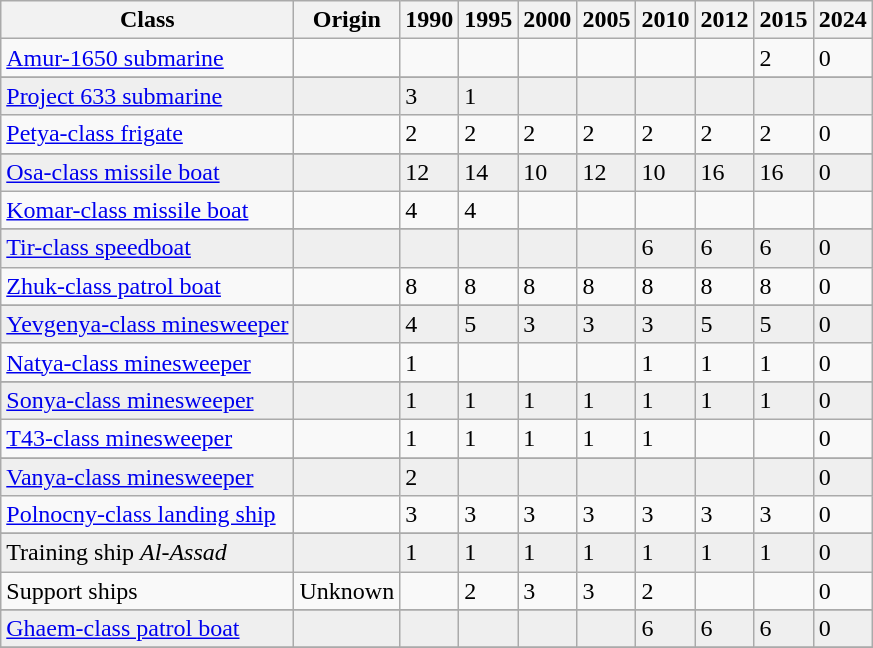<table class="wikitable" border="1">
<tr>
<th>Class</th>
<th>Origin</th>
<th>1990</th>
<th>1995</th>
<th>2000</th>
<th>2005</th>
<th>2010</th>
<th>2012</th>
<th>2015</th>
<th>2024</th>
</tr>
<tr>
<td><a href='#'>Amur-1650 submarine</a></td>
<td></td>
<td></td>
<td></td>
<td></td>
<td></td>
<td></td>
<td></td>
<td>2</td>
<td>0</td>
</tr>
<tr>
</tr>
<tr bgcolor="#EFEFEF">
</tr>
<tr bgcolor="#EFEFEF">
<td><a href='#'>Project 633 submarine</a></td>
<td></td>
<td>3</td>
<td>1</td>
<td></td>
<td></td>
<td></td>
<td></td>
<td></td>
<td></td>
</tr>
<tr>
<td><a href='#'>Petya-class frigate</a></td>
<td></td>
<td>2</td>
<td>2</td>
<td>2</td>
<td>2</td>
<td>2</td>
<td>2</td>
<td>2</td>
<td>0</td>
</tr>
<tr>
</tr>
<tr bgcolor="#EFEFEF">
</tr>
<tr bgcolor="#EFEFEF">
<td><a href='#'>Osa-class missile boat</a></td>
<td></td>
<td>12</td>
<td>14</td>
<td>10</td>
<td>12</td>
<td>10</td>
<td>16</td>
<td>16</td>
<td>0</td>
</tr>
<tr>
<td><a href='#'>Komar-class missile boat</a></td>
<td></td>
<td>4</td>
<td>4</td>
<td></td>
<td></td>
<td></td>
<td></td>
<td></td>
<td></td>
</tr>
<tr>
</tr>
<tr bgcolor="#EFEFEF">
</tr>
<tr bgcolor="#EFEFEF">
<td><a href='#'>Tir-class speedboat</a></td>
<td></td>
<td></td>
<td></td>
<td></td>
<td></td>
<td>6</td>
<td>6</td>
<td>6</td>
<td>0</td>
</tr>
<tr>
<td><a href='#'>Zhuk-class patrol boat</a></td>
<td></td>
<td>8</td>
<td>8</td>
<td>8</td>
<td>8</td>
<td>8</td>
<td>8</td>
<td>8</td>
<td>0</td>
</tr>
<tr>
</tr>
<tr bgcolor="#EFEFEF">
</tr>
<tr bgcolor="#EFEFEF">
<td><a href='#'>Yevgenya-class minesweeper</a></td>
<td></td>
<td>4</td>
<td>5</td>
<td>3</td>
<td>3</td>
<td>3</td>
<td>5</td>
<td>5</td>
<td>0</td>
</tr>
<tr>
<td><a href='#'>Natya-class minesweeper</a></td>
<td></td>
<td>1</td>
<td></td>
<td></td>
<td></td>
<td>1</td>
<td>1</td>
<td>1</td>
<td>0</td>
</tr>
<tr>
</tr>
<tr bgcolor="#EFEFEF">
</tr>
<tr bgcolor="#EFEFEF">
<td><a href='#'>Sonya-class minesweeper</a></td>
<td></td>
<td>1</td>
<td>1</td>
<td>1</td>
<td>1</td>
<td>1</td>
<td>1</td>
<td>1</td>
<td>0</td>
</tr>
<tr>
<td><a href='#'>T43-class minesweeper</a></td>
<td></td>
<td>1</td>
<td>1</td>
<td>1</td>
<td>1</td>
<td>1</td>
<td></td>
<td></td>
<td>0</td>
</tr>
<tr>
</tr>
<tr bgcolor="#EFEFEF">
</tr>
<tr bgcolor="#EFEFEF">
<td><a href='#'>Vanya-class minesweeper</a></td>
<td></td>
<td>2</td>
<td></td>
<td></td>
<td></td>
<td></td>
<td></td>
<td></td>
<td>0</td>
</tr>
<tr>
<td><a href='#'>Polnocny-class landing ship</a></td>
<td></td>
<td>3</td>
<td>3</td>
<td>3</td>
<td>3</td>
<td>3</td>
<td>3</td>
<td>3</td>
<td>0</td>
</tr>
<tr>
</tr>
<tr bgcolor="#EFEFEF">
</tr>
<tr bgcolor="#EFEFEF">
<td>Training ship <em>Al-Assad</em></td>
<td></td>
<td>1</td>
<td>1</td>
<td>1</td>
<td>1</td>
<td>1</td>
<td>1</td>
<td>1</td>
<td>0</td>
</tr>
<tr>
<td>Support ships</td>
<td>Unknown</td>
<td></td>
<td>2</td>
<td>3</td>
<td>3</td>
<td>2</td>
<td></td>
<td></td>
<td>0</td>
</tr>
<tr>
</tr>
<tr bgcolor="#EFEFEF">
</tr>
<tr bgcolor="#EFEFEF">
<td><a href='#'>Ghaem-class patrol boat</a></td>
<td></td>
<td></td>
<td></td>
<td></td>
<td></td>
<td>6</td>
<td>6</td>
<td>6</td>
<td>0</td>
</tr>
<tr>
</tr>
</table>
